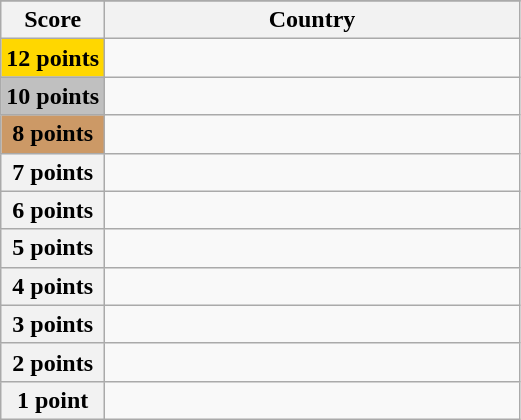<table class="wikitable">
<tr>
</tr>
<tr>
<th scope="col" width="20%">Score</th>
<th scope="col">Country</th>
</tr>
<tr>
<th scope="row" style="background:gold">12 points</th>
<td></td>
</tr>
<tr>
<th scope="row" style="background:silver">10 points</th>
<td></td>
</tr>
<tr>
<th scope="row" style="background:#CC9966">8 points</th>
<td></td>
</tr>
<tr>
<th scope="row">7 points</th>
<td></td>
</tr>
<tr>
<th scope="row">6 points</th>
<td></td>
</tr>
<tr>
<th scope="row">5 points</th>
<td></td>
</tr>
<tr>
<th scope="row">4 points</th>
<td></td>
</tr>
<tr>
<th scope="row">3 points</th>
<td></td>
</tr>
<tr>
<th scope="row">2 points</th>
<td></td>
</tr>
<tr>
<th scope="row">1 point</th>
<td></td>
</tr>
</table>
